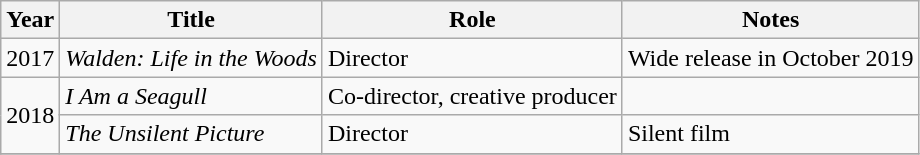<table class="wikitable">
<tr>
<th>Year</th>
<th>Title</th>
<th>Role</th>
<th>Notes</th>
</tr>
<tr>
<td>2017</td>
<td><em>Walden: Life in the Woods</em></td>
<td>Director</td>
<td>Wide release in October 2019</td>
</tr>
<tr>
<td rowspan="2">2018</td>
<td><em>I Am a Seagull</em></td>
<td>Co-director, creative producer</td>
<td></td>
</tr>
<tr>
<td><em>The Unsilent Picture</em></td>
<td>Director</td>
<td>Silent film</td>
</tr>
<tr>
</tr>
</table>
